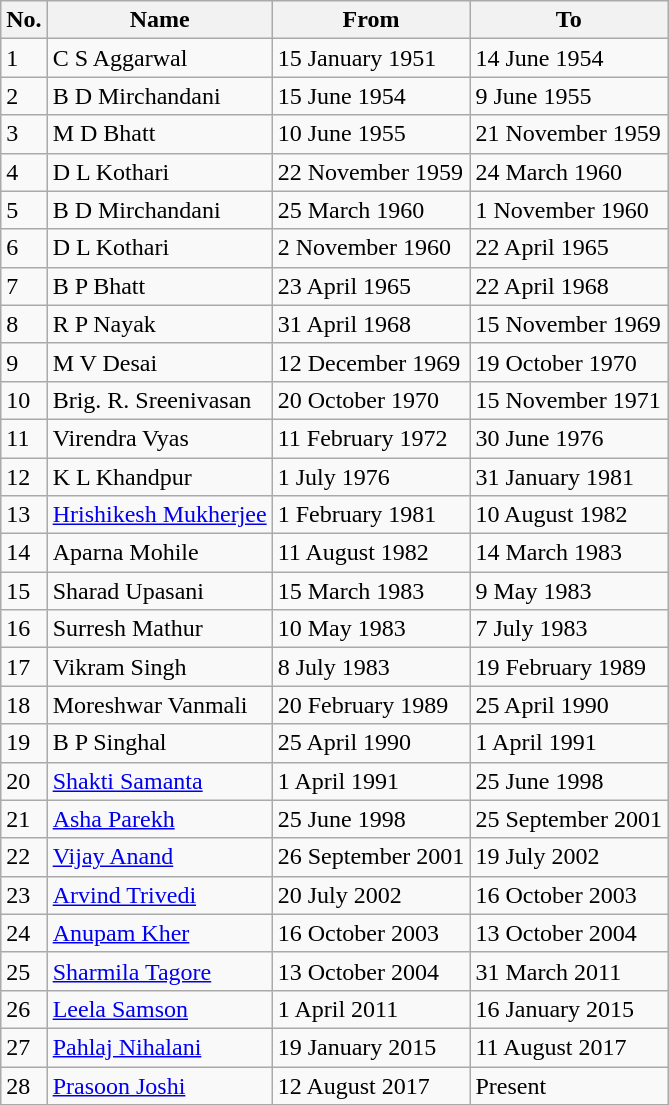<table class=wikitable>
<tr>
<th>No.</th>
<th>Name</th>
<th>From</th>
<th>To</th>
</tr>
<tr>
<td>1</td>
<td>C S Aggarwal</td>
<td>15 January 1951</td>
<td>14 June 1954</td>
</tr>
<tr>
<td>2</td>
<td>B D Mirchandani</td>
<td>15 June 1954</td>
<td>9 June 1955</td>
</tr>
<tr>
<td>3</td>
<td>M D Bhatt</td>
<td>10 June 1955</td>
<td>21 November 1959</td>
</tr>
<tr>
<td>4</td>
<td>D L Kothari</td>
<td>22 November 1959</td>
<td>24 March 1960</td>
</tr>
<tr>
<td>5</td>
<td>B D Mirchandani</td>
<td>25 March 1960</td>
<td>1 November 1960</td>
</tr>
<tr>
<td>6</td>
<td>D L Kothari</td>
<td>2 November 1960</td>
<td>22 April 1965</td>
</tr>
<tr>
<td>7</td>
<td>B P Bhatt</td>
<td>23 April 1965</td>
<td>22 April 1968</td>
</tr>
<tr>
<td>8</td>
<td>R P Nayak</td>
<td>31 April 1968</td>
<td>15 November 1969</td>
</tr>
<tr>
<td>9</td>
<td>M V Desai</td>
<td>12 December 1969</td>
<td>19 October 1970</td>
</tr>
<tr>
<td>10</td>
<td>Brig. R. Sreenivasan</td>
<td>20 October 1970</td>
<td>15 November 1971</td>
</tr>
<tr>
<td>11</td>
<td>Virendra Vyas</td>
<td>11 February 1972</td>
<td>30 June 1976</td>
</tr>
<tr>
<td>12</td>
<td>K L Khandpur</td>
<td>1 July 1976</td>
<td>31 January 1981</td>
</tr>
<tr>
<td>13</td>
<td><a href='#'>Hrishikesh Mukherjee</a></td>
<td>1 February 1981</td>
<td>10 August 1982</td>
</tr>
<tr>
<td>14</td>
<td>Aparna Mohile</td>
<td>11 August 1982</td>
<td>14 March 1983</td>
</tr>
<tr>
<td>15</td>
<td>Sharad Upasani</td>
<td>15 March 1983</td>
<td>9 May 1983</td>
</tr>
<tr>
<td>16</td>
<td>Surresh Mathur</td>
<td>10 May 1983</td>
<td>7 July 1983</td>
</tr>
<tr>
<td>17</td>
<td>Vikram Singh</td>
<td>8 July 1983</td>
<td>19 February 1989</td>
</tr>
<tr>
<td>18</td>
<td>Moreshwar Vanmali</td>
<td>20 February 1989</td>
<td>25 April 1990</td>
</tr>
<tr>
<td>19</td>
<td>B P Singhal</td>
<td>25 April 1990</td>
<td>1 April 1991</td>
</tr>
<tr>
<td>20</td>
<td><a href='#'>Shakti Samanta</a></td>
<td>1 April 1991</td>
<td>25 June 1998</td>
</tr>
<tr>
<td>21</td>
<td><a href='#'>Asha Parekh</a></td>
<td>25 June 1998</td>
<td>25 September 2001</td>
</tr>
<tr>
<td>22</td>
<td><a href='#'>Vijay Anand</a></td>
<td>26 September 2001</td>
<td>19 July 2002</td>
</tr>
<tr>
<td>23</td>
<td><a href='#'>Arvind Trivedi</a></td>
<td>20 July 2002</td>
<td>16 October 2003</td>
</tr>
<tr>
<td>24</td>
<td><a href='#'>Anupam Kher</a></td>
<td>16 October 2003</td>
<td>13 October 2004</td>
</tr>
<tr>
<td>25</td>
<td><a href='#'>Sharmila Tagore</a></td>
<td>13 October 2004</td>
<td>31 March 2011</td>
</tr>
<tr>
<td>26</td>
<td><a href='#'>Leela Samson</a></td>
<td>1 April 2011</td>
<td>16 January 2015</td>
</tr>
<tr>
<td>27</td>
<td><a href='#'>Pahlaj Nihalani</a></td>
<td>19 January 2015</td>
<td>11 August 2017</td>
</tr>
<tr>
<td>28</td>
<td><a href='#'>Prasoon Joshi</a></td>
<td>12 August 2017</td>
<td>Present</td>
</tr>
</table>
